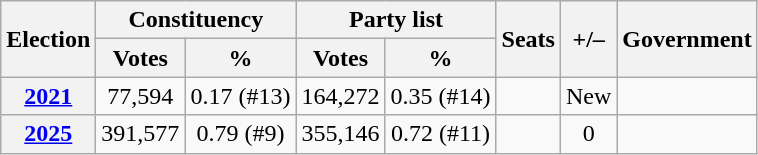<table class="wikitable unsortable" style="text-align:center;">
<tr>
<th rowspan="2">Election</th>
<th colspan="2">Constituency</th>
<th colspan="2">Party list</th>
<th rowspan="2">Seats</th>
<th rowspan="2">+/–</th>
<th rowspan="2">Government</th>
</tr>
<tr>
<th>Votes</th>
<th>%</th>
<th>Votes</th>
<th>%</th>
</tr>
<tr>
<th><a href='#'>2021</a></th>
<td>77,594</td>
<td>0.17 (#13)</td>
<td>164,272</td>
<td>0.35 (#14)</td>
<td></td>
<td>New</td>
<td></td>
</tr>
<tr>
<th><a href='#'>2025</a></th>
<td>391,577</td>
<td>0.79 (#9)</td>
<td>355,146</td>
<td>0.72 (#11)</td>
<td></td>
<td> 0</td>
<td></td>
</tr>
</table>
